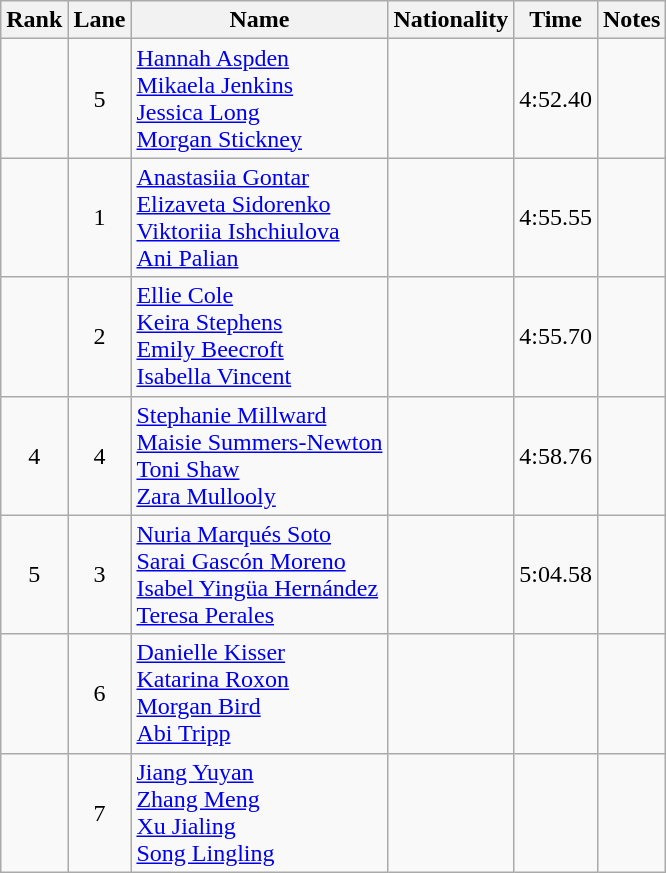<table class="wikitable sortable" style="text-align:center">
<tr>
<th>Rank</th>
<th>Lane</th>
<th>Name</th>
<th>Nationality</th>
<th>Time</th>
<th>Notes</th>
</tr>
<tr>
<td></td>
<td>5</td>
<td align=left><a href='#'>Hannah Aspden</a><br><a href='#'>Mikaela Jenkins</a><br><a href='#'>Jessica Long</a><br><a href='#'>Morgan Stickney</a></td>
<td></td>
<td>4:52.40</td>
<td></td>
</tr>
<tr>
<td></td>
<td>1</td>
<td align=left><a href='#'>Anastasiia Gontar</a><br><a href='#'>Elizaveta Sidorenko</a><br><a href='#'>Viktoriia Ishchiulova</a><br><a href='#'>Ani Palian</a></td>
<td></td>
<td>4:55.55</td>
<td></td>
</tr>
<tr>
<td></td>
<td>2</td>
<td align=left><a href='#'>Ellie Cole</a><br><a href='#'>Keira Stephens</a><br><a href='#'>Emily Beecroft</a><br><a href='#'>Isabella Vincent</a></td>
<td></td>
<td>4:55.70</td>
<td></td>
</tr>
<tr>
<td align=center>4</td>
<td align=center>4</td>
<td align=left><a href='#'>Stephanie Millward</a><br><a href='#'>Maisie Summers-Newton</a><br><a href='#'>Toni Shaw</a><br><a href='#'>Zara Mullooly</a></td>
<td></td>
<td>4:58.76</td>
<td></td>
</tr>
<tr>
<td align=center>5</td>
<td align=center>3</td>
<td align=left><a href='#'>Nuria Marqués Soto</a><br><a href='#'>Sarai Gascón Moreno</a><br><a href='#'>Isabel Yingüa Hernández</a><br><a href='#'>Teresa Perales</a></td>
<td></td>
<td>5:04.58</td>
<td></td>
</tr>
<tr>
<td align=center></td>
<td align=center>6</td>
<td align=left><a href='#'>Danielle Kisser</a><br><a href='#'>Katarina Roxon</a><br><a href='#'>Morgan Bird</a><br><a href='#'>Abi Tripp</a></td>
<td></td>
<td></td>
<td></td>
</tr>
<tr>
<td align=center></td>
<td align=center>7</td>
<td align=left><a href='#'>Jiang Yuyan</a><br><a href='#'>Zhang Meng</a><br><a href='#'>Xu Jialing</a><br><a href='#'>Song Lingling</a></td>
<td></td>
<td></td>
<td></td>
</tr>
</table>
